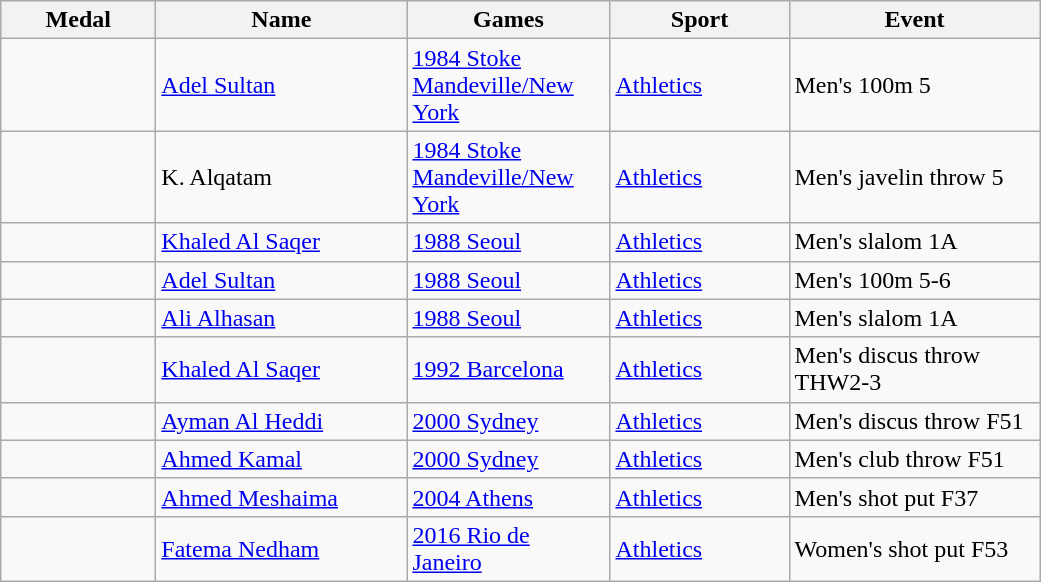<table class="wikitable">
<tr>
<th style="width:6em">Medal</th>
<th style="width:10em">Name</th>
<th style="width:8em">Games</th>
<th style="width:7em">Sport</th>
<th style="width:10em">Event</th>
</tr>
<tr>
<td></td>
<td><a href='#'>Adel Sultan</a></td>
<td>  <a href='#'>1984 Stoke Mandeville/New York</a></td>
<td><a href='#'>Athletics</a></td>
<td>Men's 100m 5</td>
</tr>
<tr>
<td></td>
<td>K. Alqatam</td>
<td>  <a href='#'>1984 Stoke Mandeville/New York</a></td>
<td><a href='#'>Athletics</a></td>
<td>Men's javelin throw 5</td>
</tr>
<tr>
<td></td>
<td><a href='#'>Khaled Al Saqer</a></td>
<td> <a href='#'>1988 Seoul</a></td>
<td><a href='#'>Athletics</a></td>
<td>Men's slalom 1A</td>
</tr>
<tr>
<td></td>
<td><a href='#'>Adel Sultan</a></td>
<td> <a href='#'>1988 Seoul</a></td>
<td><a href='#'>Athletics</a></td>
<td>Men's 100m 5-6</td>
</tr>
<tr>
<td></td>
<td><a href='#'>Ali Alhasan</a></td>
<td> <a href='#'>1988 Seoul</a></td>
<td><a href='#'>Athletics</a></td>
<td>Men's slalom 1A</td>
</tr>
<tr>
<td></td>
<td><a href='#'>Khaled Al Saqer</a></td>
<td> <a href='#'>1992 Barcelona</a></td>
<td><a href='#'>Athletics</a></td>
<td>Men's discus throw THW2-3</td>
</tr>
<tr>
<td></td>
<td><a href='#'>Ayman Al Heddi</a></td>
<td> <a href='#'>2000 Sydney</a></td>
<td><a href='#'>Athletics</a></td>
<td>Men's discus throw F51</td>
</tr>
<tr>
<td></td>
<td><a href='#'>Ahmed Kamal</a></td>
<td> <a href='#'>2000 Sydney</a></td>
<td><a href='#'>Athletics</a></td>
<td>Men's club throw F51</td>
</tr>
<tr>
<td></td>
<td><a href='#'>Ahmed Meshaima</a></td>
<td> <a href='#'>2004 Athens</a></td>
<td><a href='#'>Athletics</a></td>
<td>Men's shot put F37</td>
</tr>
<tr>
<td></td>
<td><a href='#'>Fatema Nedham</a></td>
<td> <a href='#'>2016 Rio de Janeiro</a></td>
<td><a href='#'>Athletics</a></td>
<td>Women's shot put F53</td>
</tr>
</table>
